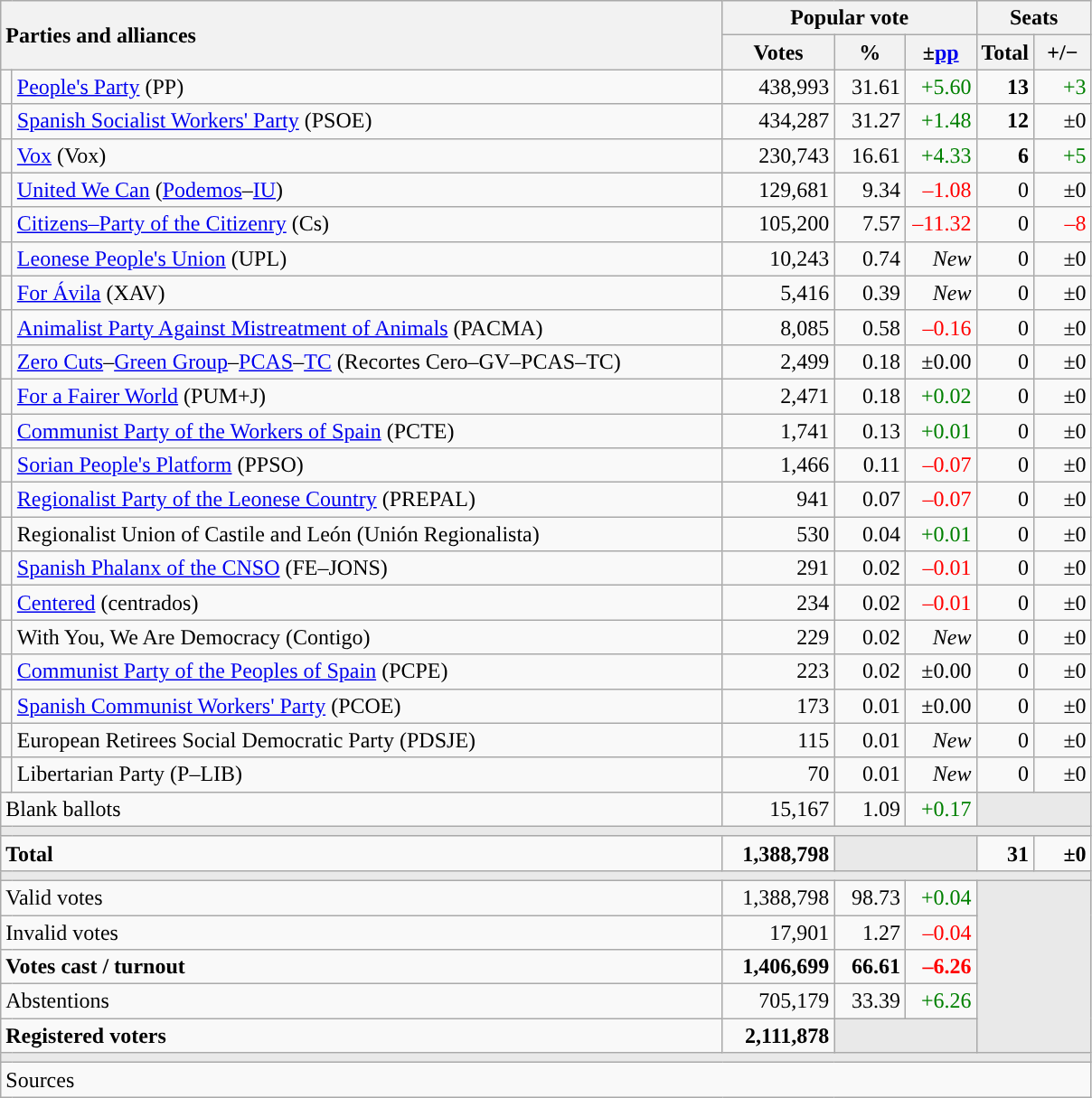<table class="wikitable" style="text-align:right;">
<tr>
<th style="text-align:left;" rowspan="2" colspan="2" width="525">Parties and alliances</th>
<th colspan="3">Popular vote</th>
<th colspan="2">Seats</th>
</tr>
<tr>
<th width="75">Votes</th>
<th width="45">%</th>
<th width="45">±<a href='#'>pp</a></th>
<th width="35">Total</th>
<th width="35">+/−</th>
</tr>
<tr>
<td width="1" style="color:inherit;background:"></td>
<td align="left"><a href='#'>People's Party</a> (PP)</td>
<td>438,993</td>
<td>31.61</td>
<td style="color:green;">+5.60</td>
<td><strong>13</strong></td>
<td style="color:green;">+3</td>
</tr>
<tr>
<td style="color:inherit;background:"></td>
<td align="left"><a href='#'>Spanish Socialist Workers' Party</a> (PSOE)</td>
<td>434,287</td>
<td>31.27</td>
<td style="color:green;">+1.48</td>
<td><strong>12</strong></td>
<td>±0</td>
</tr>
<tr>
<td style="color:inherit;background:"></td>
<td align="left"><a href='#'>Vox</a> (Vox)</td>
<td>230,743</td>
<td>16.61</td>
<td style="color:green;">+4.33</td>
<td><strong>6</strong></td>
<td style="color:green;">+5</td>
</tr>
<tr>
<td style="color:inherit;background:"></td>
<td align="left"><a href='#'>United We Can</a> (<a href='#'>Podemos</a>–<a href='#'>IU</a>)</td>
<td>129,681</td>
<td>9.34</td>
<td style="color:red;">–1.08</td>
<td>0</td>
<td>±0</td>
</tr>
<tr>
<td style="color:inherit;background:"></td>
<td align="left"><a href='#'>Citizens–Party of the Citizenry</a> (Cs)</td>
<td>105,200</td>
<td>7.57</td>
<td style="color:red;">–11.32</td>
<td>0</td>
<td style="color:red;">–8</td>
</tr>
<tr>
<td style="color:inherit;background:"></td>
<td align="left"><a href='#'>Leonese People's Union</a> (UPL)</td>
<td>10,243</td>
<td>0.74</td>
<td><em>New</em></td>
<td>0</td>
<td>±0</td>
</tr>
<tr>
<td style="color:inherit;background:"></td>
<td align="left"><a href='#'>For Ávila</a> (XAV)</td>
<td>5,416</td>
<td>0.39</td>
<td><em>New</em></td>
<td>0</td>
<td>±0</td>
</tr>
<tr>
<td style="color:inherit;background:"></td>
<td align="left"><a href='#'>Animalist Party Against Mistreatment of Animals</a> (PACMA)</td>
<td>8,085</td>
<td>0.58</td>
<td style="color:red;">–0.16</td>
<td>0</td>
<td>±0</td>
</tr>
<tr>
<td style="color:inherit;background:"></td>
<td align="left"><a href='#'>Zero Cuts</a>–<a href='#'>Green Group</a>–<a href='#'>PCAS</a>–<a href='#'>TC</a> (Recortes Cero–GV–PCAS–TC)</td>
<td>2,499</td>
<td>0.18</td>
<td>±0.00</td>
<td>0</td>
<td>±0</td>
</tr>
<tr>
<td style="color:inherit;background:"></td>
<td align="left"><a href='#'>For a Fairer World</a> (PUM+J)</td>
<td>2,471</td>
<td>0.18</td>
<td style="color:green;">+0.02</td>
<td>0</td>
<td>±0</td>
</tr>
<tr>
<td style="color:inherit;background:"></td>
<td align="left"><a href='#'>Communist Party of the Workers of Spain</a> (PCTE)</td>
<td>1,741</td>
<td>0.13</td>
<td style="color:green;">+0.01</td>
<td>0</td>
<td>±0</td>
</tr>
<tr>
<td style="color:inherit;background:"></td>
<td align="left"><a href='#'>Sorian People's Platform</a> (PPSO)</td>
<td>1,466</td>
<td>0.11</td>
<td style="color:red;">–0.07</td>
<td>0</td>
<td>±0</td>
</tr>
<tr>
<td style="color:inherit;background:"></td>
<td align="left"><a href='#'>Regionalist Party of the Leonese Country</a> (PREPAL)</td>
<td>941</td>
<td>0.07</td>
<td style="color:red;">–0.07</td>
<td>0</td>
<td>±0</td>
</tr>
<tr>
<td style="color:inherit;background:"></td>
<td align="left">Regionalist Union of Castile and León (Unión Regionalista)</td>
<td>530</td>
<td>0.04</td>
<td style="color:green;">+0.01</td>
<td>0</td>
<td>±0</td>
</tr>
<tr>
<td style="color:inherit;background:"></td>
<td align="left"><a href='#'>Spanish Phalanx of the CNSO</a> (FE–JONS)</td>
<td>291</td>
<td>0.02</td>
<td style="color:red;">–0.01</td>
<td>0</td>
<td>±0</td>
</tr>
<tr>
<td style="color:inherit;background:"></td>
<td align="left"><a href='#'>Centered</a> (centrados)</td>
<td>234</td>
<td>0.02</td>
<td style="color:red;">–0.01</td>
<td>0</td>
<td>±0</td>
</tr>
<tr>
<td style="color:inherit;background:"></td>
<td align="left">With You, We Are Democracy (Contigo)</td>
<td>229</td>
<td>0.02</td>
<td><em>New</em></td>
<td>0</td>
<td>±0</td>
</tr>
<tr>
<td style="color:inherit;background:"></td>
<td align="left"><a href='#'>Communist Party of the Peoples of Spain</a> (PCPE)</td>
<td>223</td>
<td>0.02</td>
<td>±0.00</td>
<td>0</td>
<td>±0</td>
</tr>
<tr>
<td style="color:inherit;background:"></td>
<td align="left"><a href='#'>Spanish Communist Workers' Party</a> (PCOE)</td>
<td>173</td>
<td>0.01</td>
<td>±0.00</td>
<td>0</td>
<td>±0</td>
</tr>
<tr>
<td style="color:inherit;background:"></td>
<td align="left">European Retirees Social Democratic Party (PDSJE)</td>
<td>115</td>
<td>0.01</td>
<td><em>New</em></td>
<td>0</td>
<td>±0</td>
</tr>
<tr>
<td style="color:inherit;background:"></td>
<td align="left">Libertarian Party (P–LIB)</td>
<td>70</td>
<td>0.01</td>
<td><em>New</em></td>
<td>0</td>
<td>±0</td>
</tr>
<tr>
<td align="left" colspan="2">Blank ballots</td>
<td>15,167</td>
<td>1.09</td>
<td style="color:green;">+0.17</td>
<td bgcolor="#E9E9E9" colspan="2"></td>
</tr>
<tr>
<td colspan="7" bgcolor="#E9E9E9"></td>
</tr>
<tr style="font-weight:bold;">
<td align="left" colspan="2">Total</td>
<td>1,388,798</td>
<td bgcolor="#E9E9E9" colspan="2"></td>
<td>31</td>
<td>±0</td>
</tr>
<tr>
<td colspan="7" bgcolor="#E9E9E9"></td>
</tr>
<tr>
<td align="left" colspan="2">Valid votes</td>
<td>1,388,798</td>
<td>98.73</td>
<td style="color:green;">+0.04</td>
<td bgcolor="#E9E9E9" colspan="2" rowspan="5"></td>
</tr>
<tr>
<td align="left" colspan="2">Invalid votes</td>
<td>17,901</td>
<td>1.27</td>
<td style="color:red;">–0.04</td>
</tr>
<tr style="font-weight:bold;">
<td align="left" colspan="2">Votes cast / turnout</td>
<td>1,406,699</td>
<td>66.61</td>
<td style="color:red;">–6.26</td>
</tr>
<tr>
<td align="left" colspan="2">Abstentions</td>
<td>705,179</td>
<td>33.39</td>
<td style="color:green;">+6.26</td>
</tr>
<tr style="font-weight:bold;">
<td align="left" colspan="2">Registered voters</td>
<td>2,111,878</td>
<td bgcolor="#E9E9E9" colspan="2"></td>
</tr>
<tr>
<td colspan="7" bgcolor="#E9E9E9"></td>
</tr>
<tr>
<td align="left" colspan="7">Sources</td>
</tr>
</table>
